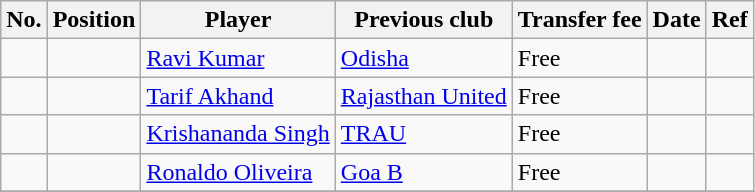<table class="wikitable plainrowheaders" style="text-align:center; text-align:left">
<tr>
<th>No.</th>
<th scope="col">Position</th>
<th scope="col">Player</th>
<th scope="col">Previous club</th>
<th scope="col">Transfer fee</th>
<th scope="col">Date</th>
<th scope="col">Ref</th>
</tr>
<tr>
<td></td>
<td></td>
<td> <a href='#'>Ravi Kumar</a></td>
<td> <a href='#'>Odisha</a></td>
<td>Free</td>
<td></td>
<td></td>
</tr>
<tr>
<td></td>
<td></td>
<td> <a href='#'>Tarif Akhand</a></td>
<td> <a href='#'>Rajasthan United</a></td>
<td>Free</td>
<td></td>
<td></td>
</tr>
<tr>
<td></td>
<td></td>
<td> <a href='#'>Krishananda Singh</a></td>
<td> <a href='#'>TRAU</a></td>
<td>Free</td>
<td></td>
<td></td>
</tr>
<tr>
<td></td>
<td></td>
<td> <a href='#'>Ronaldo Oliveira</a></td>
<td> <a href='#'>Goa B</a></td>
<td>Free</td>
<td></td>
<td></td>
</tr>
<tr>
</tr>
</table>
